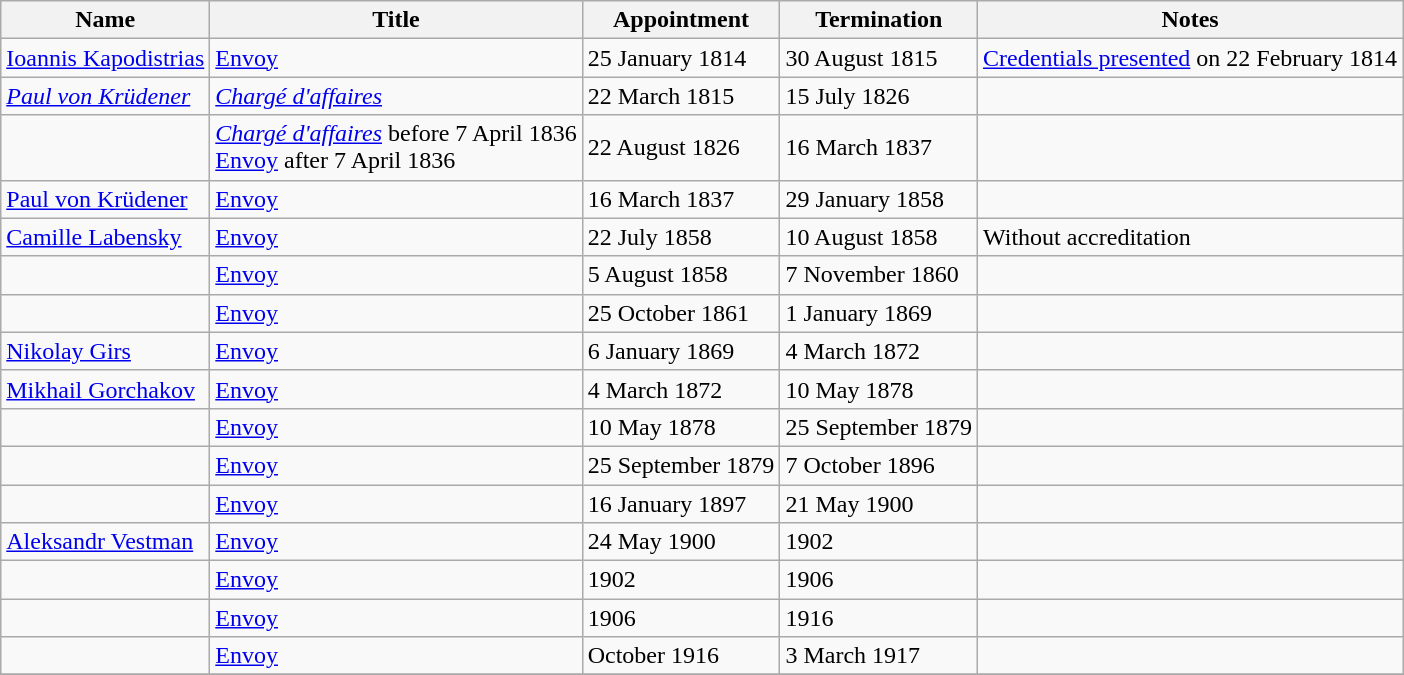<table class="wikitable">
<tr valign="middle">
<th>Name</th>
<th>Title</th>
<th>Appointment</th>
<th>Termination</th>
<th>Notes</th>
</tr>
<tr>
<td><a href='#'>Ioannis Kapodistrias</a></td>
<td><a href='#'>Envoy</a></td>
<td>25 January 1814</td>
<td>30 August 1815</td>
<td><a href='#'>Credentials presented</a> on 22 February 1814</td>
</tr>
<tr>
<td><em><a href='#'>Paul von Krüdener</a></em></td>
<td><em><a href='#'>Chargé d'affaires</a></em></td>
<td>22 March 1815</td>
<td>15 July 1826</td>
<td></td>
</tr>
<tr>
<td></td>
<td><em><a href='#'>Chargé d'affaires</a></em> before 7 April 1836<br><a href='#'>Envoy</a> after 7 April 1836</td>
<td>22 August 1826</td>
<td>16 March 1837</td>
<td></td>
</tr>
<tr>
<td><a href='#'>Paul von Krüdener</a></td>
<td><a href='#'>Envoy</a></td>
<td>16 March 1837</td>
<td>29 January 1858</td>
<td></td>
</tr>
<tr>
<td><a href='#'>Camille Labensky</a></td>
<td><a href='#'>Envoy</a></td>
<td>22 July 1858</td>
<td>10 August 1858</td>
<td>Without accreditation</td>
</tr>
<tr>
<td></td>
<td><a href='#'>Envoy</a></td>
<td>5 August 1858</td>
<td>7 November 1860</td>
<td></td>
</tr>
<tr>
<td></td>
<td><a href='#'>Envoy</a></td>
<td>25 October 1861</td>
<td>1 January 1869</td>
<td></td>
</tr>
<tr>
<td><a href='#'>Nikolay Girs</a></td>
<td><a href='#'>Envoy</a></td>
<td>6 January 1869</td>
<td>4 March 1872</td>
<td></td>
</tr>
<tr>
<td><a href='#'>Mikhail Gorchakov</a></td>
<td><a href='#'>Envoy</a></td>
<td>4 March 1872</td>
<td>10 May 1878</td>
<td></td>
</tr>
<tr>
<td></td>
<td><a href='#'>Envoy</a></td>
<td>10 May 1878</td>
<td>25 September 1879</td>
<td></td>
</tr>
<tr>
<td></td>
<td><a href='#'>Envoy</a></td>
<td>25 September 1879</td>
<td>7 October 1896</td>
<td></td>
</tr>
<tr>
<td></td>
<td><a href='#'>Envoy</a></td>
<td>16 January 1897</td>
<td>21 May 1900</td>
<td></td>
</tr>
<tr>
<td><a href='#'>Aleksandr Vestman</a></td>
<td><a href='#'>Envoy</a></td>
<td>24 May 1900</td>
<td>1902</td>
<td></td>
</tr>
<tr>
<td></td>
<td><a href='#'>Envoy</a></td>
<td>1902</td>
<td>1906</td>
<td></td>
</tr>
<tr>
<td></td>
<td><a href='#'>Envoy</a></td>
<td>1906</td>
<td>1916</td>
<td></td>
</tr>
<tr>
<td></td>
<td><a href='#'>Envoy</a></td>
<td>October 1916</td>
<td>3 March 1917</td>
<td></td>
</tr>
<tr>
</tr>
</table>
